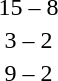<table style="text-align:center">
<tr>
<th width=200></th>
<th width=100></th>
<th width=200></th>
</tr>
<tr>
<td align=right><strong></strong></td>
<td>15 – 8</td>
<td align=left></td>
</tr>
<tr>
<td align=right><strong></strong></td>
<td>3 – 2</td>
<td align=left></td>
</tr>
<tr>
<td align=right><strong></strong></td>
<td>9 – 2</td>
<td align=left></td>
</tr>
</table>
